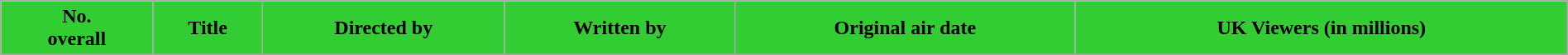<table class="wikitable plainrowheaders" style="width:100%;">
<tr>
<th style="background:#32CD32;">No.<br>overall</th>
<th style="background:#32CD32;">Title</th>
<th style="background:#32CD32;">Directed by</th>
<th style="background:#32CD32;">Written by</th>
<th style="background:#32CD32;">Original air date</th>
<th style="background:#32CD32;">UK Viewers (in millions)<br>




</th>
</tr>
</table>
